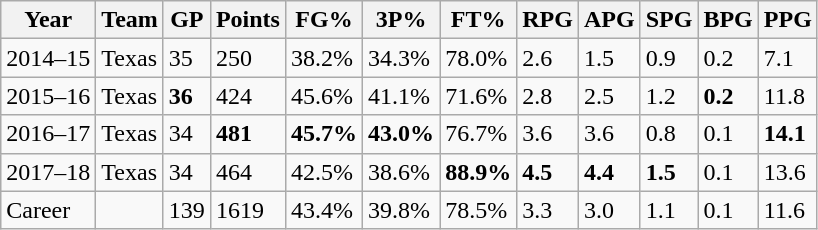<table class="wikitable">
<tr>
<th>Year</th>
<th>Team</th>
<th>GP</th>
<th>Points</th>
<th>FG%</th>
<th>3P%</th>
<th>FT%</th>
<th>RPG</th>
<th>APG</th>
<th>SPG</th>
<th>BPG</th>
<th>PPG</th>
</tr>
<tr>
<td>2014–15</td>
<td>Texas</td>
<td>35</td>
<td>250</td>
<td>38.2%</td>
<td>34.3%</td>
<td>78.0%</td>
<td>2.6</td>
<td>1.5</td>
<td>0.9</td>
<td>0.2</td>
<td>7.1</td>
</tr>
<tr>
<td>2015–16</td>
<td>Texas</td>
<td><strong>36</strong></td>
<td>424</td>
<td>45.6%</td>
<td>41.1%</td>
<td>71.6%</td>
<td>2.8</td>
<td>2.5</td>
<td>1.2</td>
<td><strong>0.2</strong></td>
<td>11.8</td>
</tr>
<tr>
<td>2016–17</td>
<td>Texas</td>
<td>34</td>
<td><strong>481</strong></td>
<td><strong>45.7%</strong></td>
<td><strong>43.0%</strong></td>
<td>76.7%</td>
<td>3.6</td>
<td>3.6</td>
<td>0.8</td>
<td>0.1</td>
<td><strong>14.1</strong></td>
</tr>
<tr>
<td>2017–18</td>
<td>Texas</td>
<td>34</td>
<td>464</td>
<td>42.5%</td>
<td>38.6%</td>
<td><strong>88.9%</strong></td>
<td><strong>4.5</strong></td>
<td><strong>4.4</strong></td>
<td><strong>1.5</strong></td>
<td>0.1</td>
<td>13.6</td>
</tr>
<tr>
<td>Career</td>
<td></td>
<td>139</td>
<td>1619</td>
<td>43.4%</td>
<td>39.8%</td>
<td>78.5%</td>
<td>3.3</td>
<td>3.0</td>
<td>1.1</td>
<td>0.1</td>
<td>11.6</td>
</tr>
</table>
